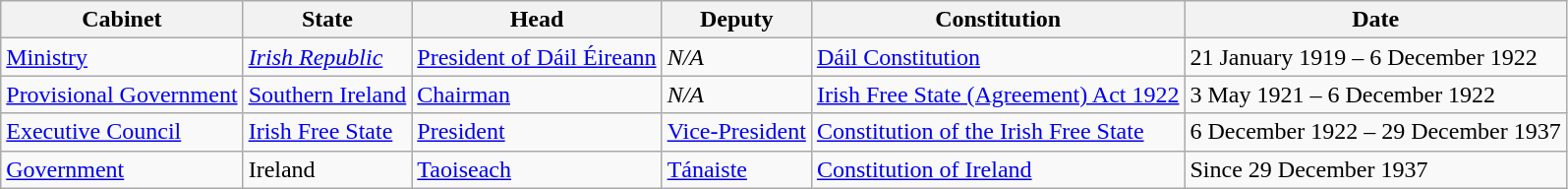<table class="wikitable">
<tr>
<th>Cabinet</th>
<th>State</th>
<th>Head</th>
<th>Deputy</th>
<th>Constitution</th>
<th>Date</th>
</tr>
<tr>
<td><a href='#'>Ministry</a></td>
<td><em><a href='#'>Irish Republic</a></em></td>
<td><a href='#'>President of Dáil Éireann</a></td>
<td><em>N/A</em></td>
<td><a href='#'>Dáil Constitution</a></td>
<td>21 January 1919 – 6 December 1922</td>
</tr>
<tr>
<td><a href='#'>Provisional Government</a></td>
<td><a href='#'>Southern Ireland</a></td>
<td><a href='#'>Chairman</a></td>
<td><em>N/A</em></td>
<td><a href='#'>Irish Free State (Agreement) Act 1922</a></td>
<td>3 May 1921 – 6 December 1922</td>
</tr>
<tr>
<td><a href='#'>Executive Council</a></td>
<td><a href='#'>Irish Free State</a></td>
<td><a href='#'>President</a></td>
<td><a href='#'>Vice-President</a></td>
<td><a href='#'>Constitution of the Irish Free State</a></td>
<td>6 December 1922 – 29 December 1937</td>
</tr>
<tr>
<td><a href='#'>Government</a></td>
<td>Ireland</td>
<td><a href='#'>Taoiseach</a></td>
<td><a href='#'>Tánaiste</a></td>
<td><a href='#'>Constitution of Ireland</a></td>
<td>Since 29 December 1937</td>
</tr>
</table>
